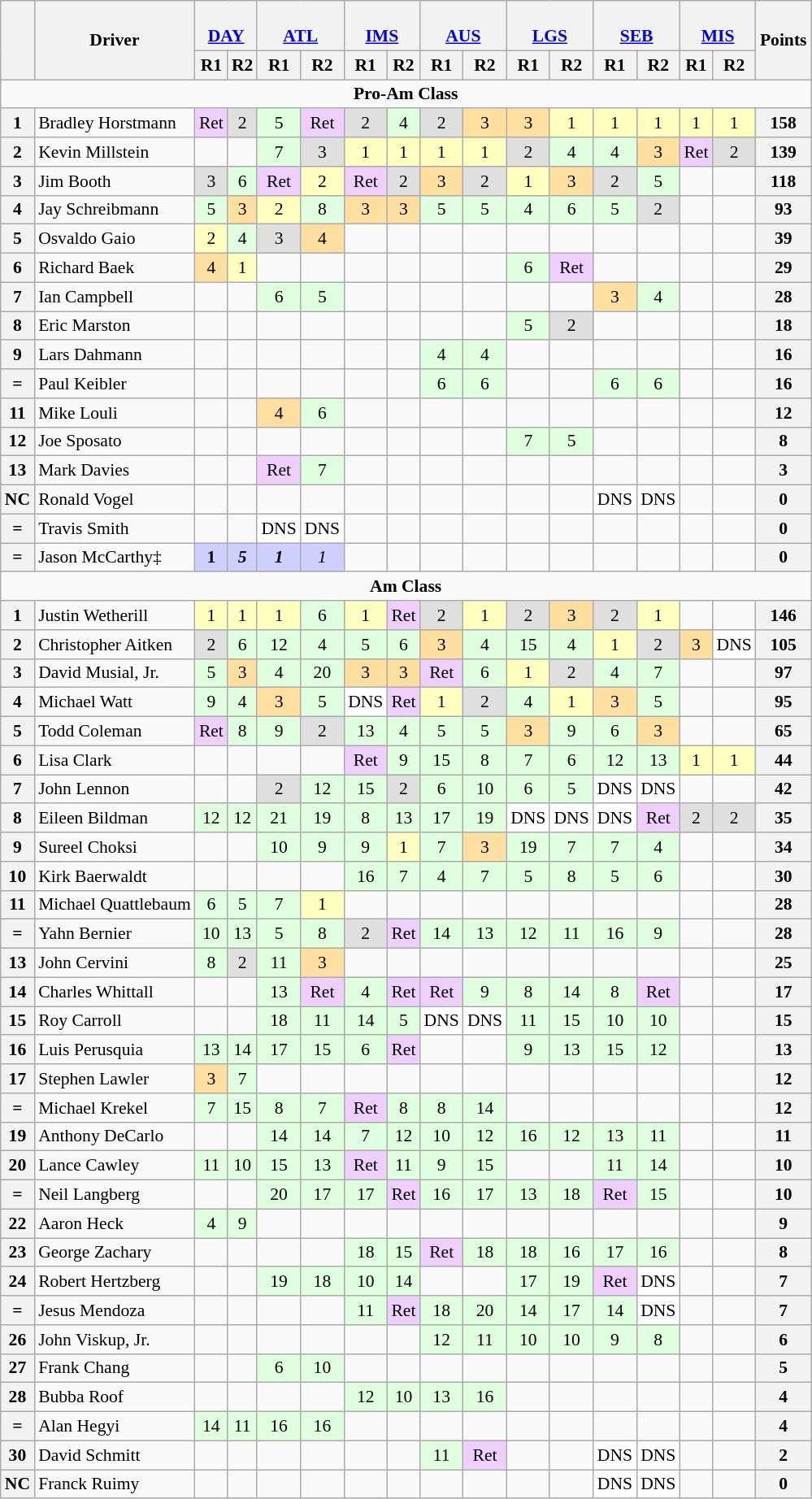<table class="wikitable" style="font-size:90%; text-align:center">
<tr style="background:#f9f9f9" valign="top">
<th rowspan=2 valign="middle"></th>
<th rowspan=2 valign="middle">Driver</th>
<th colspan=2><br><a href='#'>DAY</a></th>
<th colspan=2><br><a href='#'>ATL</a></th>
<th colspan=2><br><a href='#'>IMS</a></th>
<th colspan=2><br><a href='#'>AUS</a></th>
<th colspan=2><br><a href='#'>LGS</a></th>
<th colspan=2><br><a href='#'>SEB</a></th>
<th colspan=2><br><a href='#'>MIS</a></th>
<th rowspan=2 valign="middle">Points</th>
</tr>
<tr>
<th>R1</th>
<th>R2</th>
<th>R1</th>
<th>R2</th>
<th>R1</th>
<th>R2</th>
<th>R1</th>
<th>R2</th>
<th>R1</th>
<th>R2</th>
<th>R1</th>
<th>R2</th>
<th>R1</th>
<th>R2</th>
</tr>
<tr>
<td colspan=17 align=center><strong>Pro-Am Class</strong></td>
</tr>
<tr>
<th>1</th>
<td align=left> Bradley Horstmann</td>
<td style="background:#efcfff;">Ret</td>
<td style="background:#dfdfdf;">2</td>
<td style="background:#dfffdf;">5</td>
<td style="background:#efcfff;">Ret</td>
<td style="background:#dfdfdf;">2</td>
<td style="background:#dfffdf;">4</td>
<td style="background:#dfdfdf;">2</td>
<td style="background:#ffdf9f;">3</td>
<td style="background:#ffdf9f;">3</td>
<td style="background:#ffffbf;">1</td>
<td style="background:#ffffbf;">1</td>
<td style="background:#ffffbf;">1</td>
<td style="background:#ffffbf;">1</td>
<td style="background:#ffffbf;">1</td>
<th>158</th>
</tr>
<tr>
<th>2</th>
<td align=left> Kevin Millstein</td>
<td></td>
<td></td>
<td style="background:#dfffdf;">7</td>
<td style="background:#dfdfdf;">3</td>
<td style="background:#ffffbf;">1</td>
<td style="background:#ffffbf;">1</td>
<td style="background:#ffffbf;">1</td>
<td style="background:#ffffbf;">1</td>
<td style="background:#dfdfdf;">2</td>
<td style="background:#dfffdf;">4</td>
<td style="background:#dfffdf;">4</td>
<td style="background:#ffdf9f;">3</td>
<td style="background:#efcfff;">Ret</td>
<td style="background:#dfdfdf;">2</td>
<th>139</th>
</tr>
<tr>
<th>3</th>
<td align=left> Jim Booth</td>
<td style="background:#dfdfdf;">3</td>
<td style="background:#dfffdf;">6</td>
<td style="background:#efcfff;">Ret</td>
<td style="background:#ffffbf;">2</td>
<td style="background:#efcfff;">Ret</td>
<td style="background:#dfdfdf;">2</td>
<td style="background:#ffdf9f;">3</td>
<td style="background:#dfdfdf;">2</td>
<td style="background:#ffffbf;">1</td>
<td style="background:#ffdf9f;">3</td>
<td style="background:#dfdfdf;">2</td>
<td style="background:#dfffdf;">5</td>
<td></td>
<td></td>
<th>118</th>
</tr>
<tr>
<th>4</th>
<td align=left> Jay Schreibmann</td>
<td style="background:#dfffdf;">5</td>
<td style="background:#ffdf9f;">3</td>
<td style="background:#ffffbf;">2</td>
<td style="background:#dfffdf;">8</td>
<td style="background:#ffdf9f;">3</td>
<td style="background:#ffdf9f;">3</td>
<td style="background:#dfffdf;">5</td>
<td style="background:#dfffdf;">5</td>
<td style="background:#dfffdf;">4</td>
<td style="background:#dfffdf;">6</td>
<td style="background:#dfffdf;">5</td>
<td style="background:#dfdfdf;">2</td>
<td></td>
<td></td>
<th>93</th>
</tr>
<tr>
<th>5</th>
<td align=left> Osvaldo Gaio</td>
<td style="background:#ffffbf;">2</td>
<td style="background:#dfffdf;">4</td>
<td style="background:#dfdfdf;">3</td>
<td style="background:#ffdf9f;">4</td>
<td></td>
<td></td>
<td></td>
<td></td>
<td></td>
<td></td>
<td></td>
<td></td>
<td></td>
<td></td>
<th>39</th>
</tr>
<tr>
<th>6</th>
<td align=left> Richard Baek</td>
<td style="background:#ffdf9f;">4</td>
<td style="background:#ffffbf;">1</td>
<td></td>
<td></td>
<td></td>
<td></td>
<td></td>
<td></td>
<td style="background:#dfffdf;">6</td>
<td style="background:#efcfff;">Ret</td>
<td></td>
<td></td>
<td></td>
<td></td>
<th>29</th>
</tr>
<tr>
<th>7</th>
<td align=left> Ian Campbell</td>
<td></td>
<td></td>
<td style="background:#dfffdf;">6</td>
<td style="background:#dfffdf;">5</td>
<td></td>
<td></td>
<td></td>
<td></td>
<td></td>
<td></td>
<td style="background:#ffdf9f;">3</td>
<td style="background:#dfffdf;">4</td>
<td></td>
<td></td>
<th>28</th>
</tr>
<tr>
<th>8</th>
<td align=left> Eric Marston</td>
<td></td>
<td></td>
<td></td>
<td></td>
<td></td>
<td></td>
<td></td>
<td></td>
<td style="background:#dfffdf;">5</td>
<td style="background:#dfdfdf;">2</td>
<td></td>
<td></td>
<td></td>
<td></td>
<th>18</th>
</tr>
<tr>
<th>9</th>
<td align=left> Lars Dahmann</td>
<td></td>
<td></td>
<td></td>
<td></td>
<td></td>
<td></td>
<td style="background:#dfffdf;">4</td>
<td style="background:#dfffdf;">4</td>
<td></td>
<td></td>
<td></td>
<td></td>
<td></td>
<td></td>
<th>16</th>
</tr>
<tr>
<th>=</th>
<td align=left> Paul Keibler</td>
<td></td>
<td></td>
<td></td>
<td></td>
<td></td>
<td></td>
<td style="background:#dfffdf;">6</td>
<td style="background:#dfffdf;">6</td>
<td></td>
<td></td>
<td style="background:#dfffdf;">6</td>
<td style="background:#dfffdf;">6</td>
<td></td>
<td></td>
<th>16</th>
</tr>
<tr>
<th>11</th>
<td align=left> Mike Louli</td>
<td></td>
<td></td>
<td style="background:#ffdf9f;">4</td>
<td style="background:#dfffdf;">6</td>
<td></td>
<td></td>
<td></td>
<td></td>
<td></td>
<td></td>
<td></td>
<td></td>
<td></td>
<td></td>
<th>12</th>
</tr>
<tr>
<th>12</th>
<td align=left> Joe Sposato</td>
<td></td>
<td></td>
<td></td>
<td></td>
<td></td>
<td></td>
<td></td>
<td></td>
<td style="background:#dfffdf;">7</td>
<td style="background:#dfffdf;">5</td>
<td></td>
<td></td>
<td></td>
<td></td>
<th>8</th>
</tr>
<tr>
<th>13</th>
<td align=left> Mark Davies</td>
<td></td>
<td></td>
<td style="background:#efcfff;">Ret</td>
<td style="background:#dfffdf;">7</td>
<td></td>
<td></td>
<td></td>
<td></td>
<td></td>
<td></td>
<td></td>
<td></td>
<td></td>
<td></td>
<th>3</th>
</tr>
<tr>
<th>NC</th>
<td align=left> Ronald Vogel</td>
<td></td>
<td></td>
<td></td>
<td></td>
<td></td>
<td></td>
<td></td>
<td></td>
<td></td>
<td></td>
<td style="background:#ffffff;">DNS</td>
<td style="background:#ffffff;">DNS</td>
<td></td>
<td></td>
<th>0</th>
</tr>
<tr>
<th>=</th>
<td align=left> Travis Smith</td>
<td></td>
<td></td>
<td style="background:#ffffff;">DNS</td>
<td style="background:#ffffff;">DNS</td>
<td></td>
<td></td>
<td></td>
<td></td>
<td></td>
<td></td>
<td></td>
<td></td>
<td></td>
<td></td>
<th>0</th>
</tr>
<tr>
<th>=</th>
<td align=left> Jason McCarthy‡</td>
<td style="background:#cfcfff;"><strong>1</strong></td>
<td style="background:#cfcfff;"><strong> <em>5</em> </strong></td>
<td style="background:#cfcfff;"><strong> <em>1</em> </strong></td>
<td style="background:#cfcfff;"><em>1</em></td>
<td></td>
<td></td>
<td></td>
<td></td>
<td></td>
<td></td>
<td></td>
<td></td>
<td></td>
<td></td>
<th>0</th>
</tr>
<tr>
<td colspan=17 align=center><strong>Am Class</strong></td>
</tr>
<tr>
<th>1</th>
<td align=left> Justin Wetherill</td>
<td style="background:#ffffbf;">1</td>
<td style="background:#ffffbf;">1</td>
<td style="background:#ffffbf;">1</td>
<td style="background:#dfffdf;">6</td>
<td style="background:#ffffbf;">1</td>
<td style="background:#efcfff;">Ret</td>
<td style="background:#dfdfdf;">2</td>
<td style="background:#ffffbf;">1</td>
<td style="background:#dfdfdf;">2</td>
<td style="background:#ffdf9f;">3</td>
<td style="background:#dfdfdf;">2</td>
<td style="background:#ffffbf;">1</td>
<td></td>
<td></td>
<th>146</th>
</tr>
<tr>
<th>2</th>
<td align=left> Christopher Aitken</td>
<td style="background:#dfdfdf;">2</td>
<td style="background:#dfffdf;">6</td>
<td style="background:#dfffdf;">12</td>
<td style="background:#dfffdf;">4</td>
<td style="background:#dfffdf;">5</td>
<td style="background:#dfffdf;">6</td>
<td style="background:#ffdf9f;">3</td>
<td style="background:#dfffdf;">4</td>
<td style="background:#dfffdf;">15</td>
<td style="background:#dfffdf;">4</td>
<td style="background:#ffffbf;">1</td>
<td style="background:#dfdfdf;">2</td>
<td style="background:#ffdf9f;">3</td>
<td style="background:#ffffff;">DNS</td>
<th>105</th>
</tr>
<tr>
<th>3</th>
<td align=left> David Musial, Jr.</td>
<td style="background:#dfffdf;">5</td>
<td style="background:#ffdf9f;">3</td>
<td style="background:#dfffdf;">4</td>
<td style="background:#dfffdf;">20</td>
<td style="background:#ffdf9f;">3</td>
<td style="background:#ffdf9f;">3</td>
<td style="background:#efcfff;">Ret</td>
<td style="background:#dfffdf;">6</td>
<td style="background:#ffffbf;">1</td>
<td style="background:#dfdfdf;">2</td>
<td style="background:#dfffdf;">4</td>
<td style="background:#dfffdf;">7</td>
<td></td>
<td></td>
<th>97</th>
</tr>
<tr>
<th>4</th>
<td align=left> Michael Watt</td>
<td style="background:#dfffdf;">9</td>
<td style="background:#dfffdf;">4</td>
<td style="background:#ffdf9f;">3</td>
<td style="background:#dfffdf;">5</td>
<td style="background:#ffffff;">DNS</td>
<td style="background:#efcfff;">Ret</td>
<td style="background:#ffffbf;">1</td>
<td style="background:#dfdfdf;">2</td>
<td style="background:#dfffdf;">4</td>
<td style="background:#ffffbf;">1</td>
<td style="background:#ffdf9f;">3</td>
<td style="background:#dfffdf;">5</td>
<td></td>
<td></td>
<th>95</th>
</tr>
<tr>
<th>5</th>
<td align=left> Todd Coleman</td>
<td style="background:#efcfff;">Ret</td>
<td style="background:#dfffdf;">8</td>
<td style="background:#dfffdf;">9</td>
<td style="background:#dfdfdf;">2</td>
<td style="background:#dfffdf;">13</td>
<td style="background:#dfffdf;">4</td>
<td style="background:#dfffdf;">5</td>
<td style="background:#dfffdf;">5</td>
<td style="background:#ffdf9f;">3</td>
<td style="background:#dfffdf;">9</td>
<td style="background:#dfffdf;">6</td>
<td style="background:#ffdf9f;">3</td>
<td></td>
<td></td>
<th>65</th>
</tr>
<tr>
<th>6</th>
<td align=left> Lisa Clark</td>
<td></td>
<td></td>
<td></td>
<td></td>
<td style="background:#efcfff;">Ret</td>
<td style="background:#dfffdf;">9</td>
<td style="background:#dfffdf;">15</td>
<td style="background:#dfffdf;">8</td>
<td style="background:#dfffdf;">7</td>
<td style="background:#dfffdf;">6</td>
<td style="background:#dfffdf;">12</td>
<td style="background:#dfffdf;">13</td>
<td style="background:#ffffbf;">1</td>
<td style="background:#ffffbf;">1</td>
<th>44</th>
</tr>
<tr>
<th>7</th>
<td align=left> John Lennon</td>
<td></td>
<td></td>
<td style="background:#dfdfdf;">2</td>
<td style="background:#dfffdf;">12</td>
<td style="background:#dfffdf;">15</td>
<td style="background:#dfdfdf;">2</td>
<td style="background:#dfffdf;">6</td>
<td style="background:#dfffdf;">10</td>
<td style="background:#dfffdf;">6</td>
<td style="background:#dfffdf;">5</td>
<td style="background:#ffffff;">DNS</td>
<td style="background:#ffffff;">DNS</td>
<td></td>
<td></td>
<th>42</th>
</tr>
<tr>
<th>8</th>
<td align=left> Eileen Bildman</td>
<td style="background:#dfffdf;">12</td>
<td style="background:#dfffdf;">12</td>
<td style="background:#dfffdf;">21</td>
<td style="background:#dfffdf;">19</td>
<td style="background:#dfffdf;">8</td>
<td style="background:#dfffdf;">13</td>
<td style="background:#dfffdf;">17</td>
<td style="background:#dfffdf;">19</td>
<td style="background:#ffffff;">DNS</td>
<td style="background:#ffffff;">DNS</td>
<td style="background:#ffffff;">DNS</td>
<td style="background:#efcfff;">Ret</td>
<td style="background:#dfdfdf;">2</td>
<td style="background:#dfdfdf;">2</td>
<th>35</th>
</tr>
<tr>
<th>9</th>
<td align=left> Sureel Choksi</td>
<td></td>
<td></td>
<td style="background:#dfffdf;">10</td>
<td style="background:#dfffdf;">9</td>
<td style="background:#dfffdf;">9</td>
<td style="background:#ffffbf;">1</td>
<td style="background:#dfffdf;">7</td>
<td style="background:#ffdf9f;">3</td>
<td style="background:#dfffdf;">19</td>
<td style="background:#dfffdf;">7</td>
<td style="background:#dfffdf;">7</td>
<td style="background:#dfffdf;">4</td>
<td></td>
<td></td>
<th>34</th>
</tr>
<tr>
<th>10</th>
<td align=left> Kirk Baerwaldt</td>
<td></td>
<td></td>
<td></td>
<td></td>
<td style="background:#dfffdf;">16</td>
<td style="background:#dfffdf;">7</td>
<td style="background:#dfffdf;">4</td>
<td style="background:#dfffdf;">7</td>
<td style="background:#dfffdf;">5</td>
<td style="background:#dfffdf;">8</td>
<td style="background:#dfffdf;">5</td>
<td style="background:#dfffdf;">6</td>
<td></td>
<td></td>
<th>30</th>
</tr>
<tr>
<th>11</th>
<td align=left> Michael Quattlebaum</td>
<td style="background:#dfffdf;">6</td>
<td style="background:#dfffdf;">5</td>
<td style="background:#dfffdf;">7</td>
<td style="background:#ffffbf;">1</td>
<td></td>
<td></td>
<td></td>
<td></td>
<td></td>
<td></td>
<td></td>
<td></td>
<td></td>
<td></td>
<th>28</th>
</tr>
<tr>
<th>=</th>
<td align=left> Yahn Bernier</td>
<td style="background:#dfffdf;">10</td>
<td style="background:#dfffdf;">13</td>
<td style="background:#dfffdf;">5</td>
<td style="background:#dfffdf;">8</td>
<td style="background:#dfdfdf;">2</td>
<td style="background:#efcfff;">Ret</td>
<td style="background:#dfffdf;">14</td>
<td style="background:#dfffdf;">13</td>
<td style="background:#dfffdf;">12</td>
<td style="background:#dfffdf;">11</td>
<td style="background:#dfffdf;">16</td>
<td style="background:#dfffdf;">9</td>
<td></td>
<td></td>
<th>28</th>
</tr>
<tr>
<th>13</th>
<td align=left> John Cervini</td>
<td style="background:#dfffdf;">8</td>
<td style="background:#dfdfdf;">2</td>
<td style="background:#dfffdf;">11</td>
<td style="background:#ffdf9f;">3</td>
<td></td>
<td></td>
<td></td>
<td></td>
<td></td>
<td></td>
<td></td>
<td></td>
<td></td>
<td></td>
<th>25</th>
</tr>
<tr>
<th>14</th>
<td align=left> Charles Whittall</td>
<td></td>
<td></td>
<td style="background:#dfffdf;">13</td>
<td style="background:#efcfff;">Ret</td>
<td style="background:#dfffdf;">4</td>
<td style="background:#efcfff;">Ret</td>
<td style="background:#efcfff;">Ret</td>
<td style="background:#dfffdf;">9</td>
<td style="background:#dfffdf;">8</td>
<td style="background:#dfffdf;">14</td>
<td style="background:#dfffdf;">8</td>
<td style="background:#efcfff;">Ret</td>
<td></td>
<td></td>
<th>17</th>
</tr>
<tr>
<th>15</th>
<td align=left> Roy Carroll</td>
<td></td>
<td></td>
<td style="background:#dfffdf;">18</td>
<td style="background:#dfffdf;">11</td>
<td style="background:#dfffdf;">14</td>
<td style="background:#dfffdf;">5</td>
<td style="background:#ffffff;">DNS</td>
<td style="background:#ffffff;">DNS</td>
<td style="background:#dfffdf;">11</td>
<td style="background:#dfffdf;">15</td>
<td style="background:#dfffdf;">10</td>
<td style="background:#dfffdf;">10</td>
<td></td>
<td></td>
<th>15</th>
</tr>
<tr>
<th>16</th>
<td align=left> Luis Perusquia</td>
<td style="background:#dfffdf;">13</td>
<td style="background:#dfffdf;">14</td>
<td style="background:#dfffdf;">17</td>
<td style="background:#dfffdf;">15</td>
<td style="background:#dfffdf;">6</td>
<td style="background:#efcfff;">Ret</td>
<td></td>
<td></td>
<td style="background:#dfffdf;">9</td>
<td style="background:#dfffdf;">13</td>
<td style="background:#dfffdf;">15</td>
<td style="background:#dfffdf;">12</td>
<td></td>
<td></td>
<th>13</th>
</tr>
<tr>
<th>17</th>
<td align=left> Stephen Lawler</td>
<td style="background:#ffdf9f;">3</td>
<td style="background:#dfffdf;">7</td>
<td></td>
<td></td>
<td></td>
<td></td>
<td></td>
<td></td>
<td></td>
<td></td>
<td></td>
<td></td>
<td></td>
<td></td>
<th>12</th>
</tr>
<tr>
<th>=</th>
<td align=left> Michael Krekel</td>
<td style="background:#dfffdf;">7</td>
<td style="background:#dfffdf;">15</td>
<td style="background:#dfffdf;">8</td>
<td style="background:#dfffdf;">7</td>
<td style="background:#efcfff;">Ret</td>
<td style="background:#dfffdf;">8</td>
<td style="background:#dfffdf;">8</td>
<td style="background:#dfffdf;">14</td>
<td></td>
<td></td>
<td></td>
<td></td>
<td></td>
<td></td>
<th>12</th>
</tr>
<tr>
<th>19</th>
<td align=left> Anthony DeCarlo</td>
<td></td>
<td></td>
<td style="background:#dfffdf;">14</td>
<td style="background:#dfffdf;">14</td>
<td style="background:#dfffdf;">7</td>
<td style="background:#dfffdf;">12</td>
<td style="background:#dfffdf;">10</td>
<td style="background:#dfffdf;">12</td>
<td style="background:#dfffdf;">16</td>
<td style="background:#dfffdf;">12</td>
<td style="background:#dfffdf;">13</td>
<td style="background:#dfffdf;">11</td>
<td></td>
<td></td>
<th>11</th>
</tr>
<tr>
<th>20</th>
<td align=left> Lance Cawley</td>
<td style="background:#dfffdf;">11</td>
<td style="background:#dfffdf;">10</td>
<td style="background:#dfffdf;">15</td>
<td style="background:#dfffdf;">13</td>
<td style="background:#efcfff;">Ret</td>
<td style="background:#dfffdf;">11</td>
<td style="background:#dfffdf;">9</td>
<td style="background:#dfffdf;">15</td>
<td></td>
<td></td>
<td style="background:#dfffdf;">11</td>
<td style="background:#dfffdf;">14</td>
<td></td>
<td></td>
<th>10</th>
</tr>
<tr>
<th>=</th>
<td align=left> Neil Langberg</td>
<td></td>
<td></td>
<td style="background:#dfffdf;">20</td>
<td style="background:#dfffdf;">17</td>
<td style="background:#dfffdf;">17</td>
<td style="background:#efcfff;">Ret</td>
<td style="background:#dfffdf;">16</td>
<td style="background:#dfffdf;">17</td>
<td style="background:#dfffdf;">13</td>
<td style="background:#dfffdf;">18</td>
<td style="background:#efcfff;">Ret</td>
<td style="background:#dfffdf;">15</td>
<td></td>
<td></td>
<th>10</th>
</tr>
<tr>
<th>22</th>
<td align=left> Aaron Heck</td>
<td style="background:#dfffdf;">4</td>
<td style="background:#dfffdf;">9</td>
<td></td>
<td></td>
<td></td>
<td></td>
<td></td>
<td></td>
<td></td>
<td></td>
<td></td>
<td></td>
<td></td>
<td></td>
<th>9</th>
</tr>
<tr>
<th>23</th>
<td align=left> George Zachary</td>
<td></td>
<td></td>
<td></td>
<td></td>
<td style="background:#dfffdf;">18</td>
<td style="background:#dfffdf;">15</td>
<td style="background:#efcfff;">Ret</td>
<td style="background:#dfffdf;">18</td>
<td style="background:#dfffdf;">18</td>
<td style="background:#dfffdf;">16</td>
<td style="background:#dfffdf;">17</td>
<td style="background:#dfffdf;">16</td>
<td></td>
<td></td>
<th>8</th>
</tr>
<tr>
<th>24</th>
<td align=left> Robert Hertzberg</td>
<td></td>
<td></td>
<td style="background:#dfffdf;">19</td>
<td style="background:#dfffdf;">18</td>
<td style="background:#dfffdf;">10</td>
<td style="background:#dfffdf;">14</td>
<td></td>
<td></td>
<td style="background:#dfffdf;">17</td>
<td style="background:#dfffdf;">19</td>
<td style="background:#efcfff;">Ret</td>
<td style="background:#ffffff;">DNS</td>
<td></td>
<td></td>
<th>7</th>
</tr>
<tr>
<th>=</th>
<td align=left> Jesus Mendoza</td>
<td></td>
<td></td>
<td></td>
<td></td>
<td style="background:#dfffdf;">11</td>
<td style="background:#efcfff;">Ret</td>
<td style="background:#dfffdf;">18</td>
<td style="background:#dfffdf;">20</td>
<td style="background:#dfffdf;">14</td>
<td style="background:#dfffdf;">17</td>
<td style="background:#dfffdf;">14</td>
<td style="background:#ffffff;">DNS</td>
<td></td>
<td></td>
<th>7</th>
</tr>
<tr>
<th>26</th>
<td align=left> John Viskup, Jr.</td>
<td></td>
<td></td>
<td></td>
<td></td>
<td></td>
<td></td>
<td style="background:#dfffdf;">12</td>
<td style="background:#dfffdf;">11</td>
<td style="background:#dfffdf;">10</td>
<td style="background:#dfffdf;">10</td>
<td style="background:#dfffdf;">9</td>
<td style="background:#dfffdf;">8</td>
<td></td>
<td></td>
<th>6</th>
</tr>
<tr>
<th>27</th>
<td align=left> Frank Chang</td>
<td></td>
<td></td>
<td style="background:#dfffdf;">6</td>
<td style="background:#dfffdf;">10</td>
<td></td>
<td></td>
<td></td>
<td></td>
<td></td>
<td></td>
<td></td>
<td></td>
<td></td>
<td></td>
<th>5</th>
</tr>
<tr>
<th>28</th>
<td align=left> Bubba Roof</td>
<td></td>
<td></td>
<td></td>
<td></td>
<td style="background:#dfffdf;">12</td>
<td style="background:#dfffdf;">10</td>
<td style="background:#dfffdf;">13</td>
<td style="background:#dfffdf;">16</td>
<td></td>
<td></td>
<td></td>
<td></td>
<td></td>
<td></td>
<th>4</th>
</tr>
<tr>
<th>=</th>
<td align=left> Alan Hegyi</td>
<td style="background:#dfffdf;">14</td>
<td style="background:#dfffdf;">11</td>
<td style="background:#dfffdf;">16</td>
<td style="background:#dfffdf;">16</td>
<td></td>
<td></td>
<td></td>
<td></td>
<td></td>
<td></td>
<td></td>
<td></td>
<td></td>
<td></td>
<th>4</th>
</tr>
<tr>
<th>30</th>
<td align=left> David Schmitt</td>
<td></td>
<td></td>
<td></td>
<td></td>
<td></td>
<td></td>
<td style="background:#dfffdf;">11</td>
<td style="background:#efcfff;">Ret</td>
<td></td>
<td></td>
<td style="background:#ffffff;">DNS</td>
<td style="background:#ffffff;">DNS</td>
<td></td>
<td></td>
<th>2</th>
</tr>
<tr>
<th>NC</th>
<td align=left> Franck Ruimy</td>
<td></td>
<td></td>
<td></td>
<td></td>
<td></td>
<td></td>
<td></td>
<td></td>
<td></td>
<td></td>
<td style="background:#ffffff;">DNS</td>
<td style="background:#ffffff;">DNS</td>
<td></td>
<td></td>
<th>0</th>
</tr>
</table>
